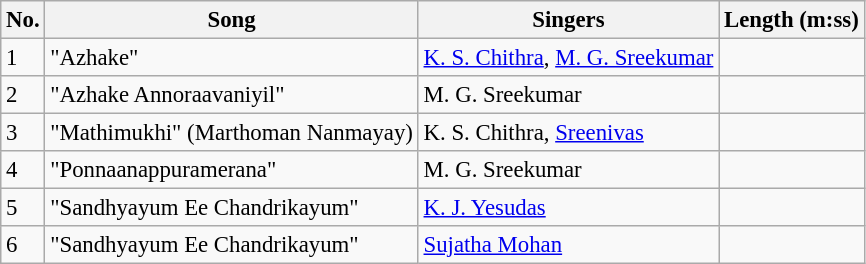<table class="wikitable" style="font-size:95%;">
<tr>
<th>No.</th>
<th>Song</th>
<th>Singers</th>
<th>Length (m:ss)</th>
</tr>
<tr>
<td>1</td>
<td>"Azhake"</td>
<td><a href='#'>K. S. Chithra</a>, <a href='#'>M. G. Sreekumar</a></td>
<td></td>
</tr>
<tr>
<td>2</td>
<td>"Azhake Annoraavaniyil"</td>
<td>M. G. Sreekumar</td>
<td></td>
</tr>
<tr>
<td>3</td>
<td>"Mathimukhi" (Marthoman Nanmayay)</td>
<td>K. S. Chithra, <a href='#'>Sreenivas</a></td>
<td></td>
</tr>
<tr>
<td>4</td>
<td>"Ponnaanappuramerana"</td>
<td>M. G. Sreekumar</td>
<td></td>
</tr>
<tr>
<td>5</td>
<td>"Sandhyayum Ee Chandrikayum"</td>
<td><a href='#'>K. J. Yesudas</a></td>
<td></td>
</tr>
<tr>
<td>6</td>
<td>"Sandhyayum Ee Chandrikayum"</td>
<td><a href='#'>Sujatha Mohan</a></td>
<td></td>
</tr>
</table>
